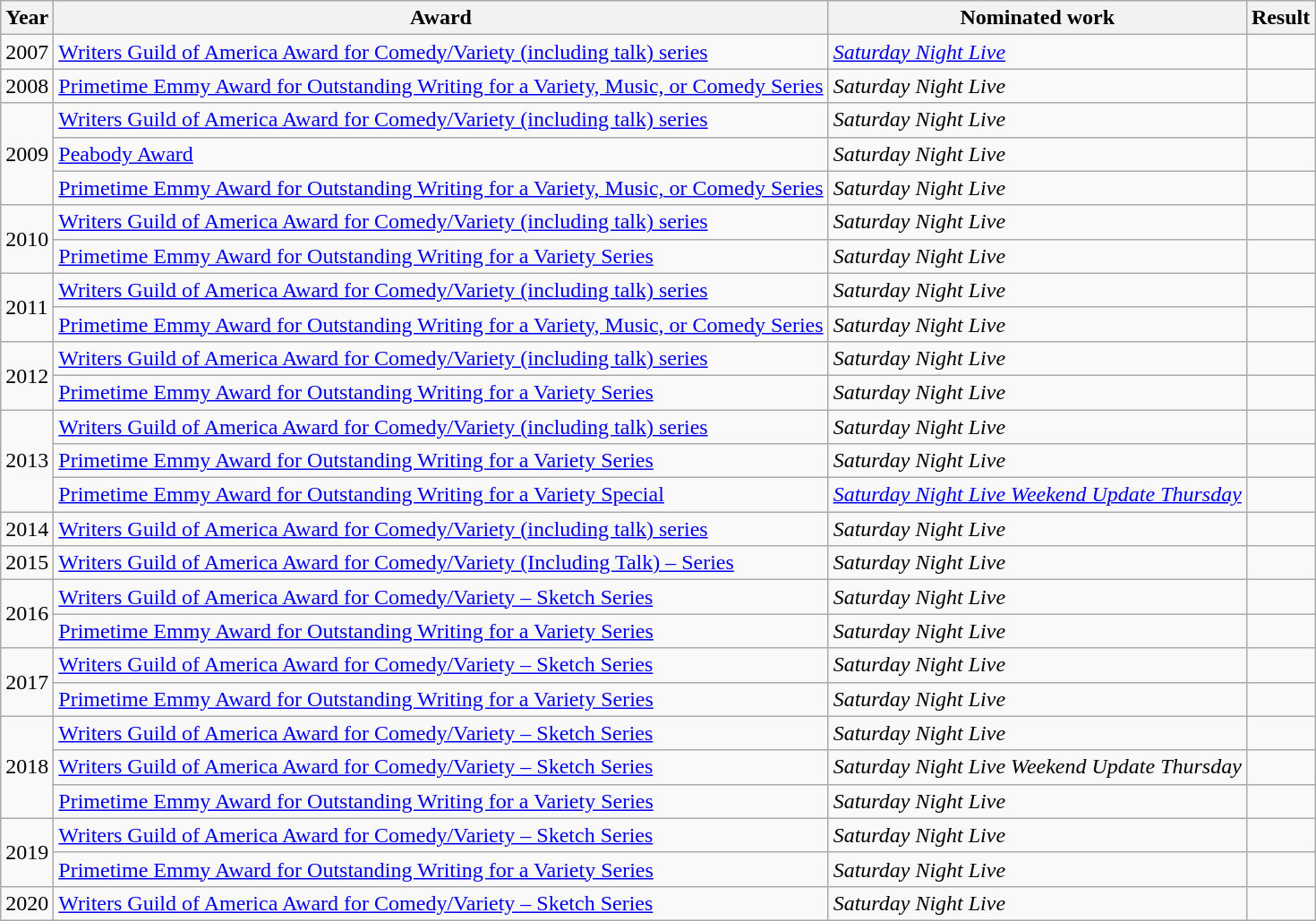<table class="wikitable sortable">
<tr>
<th>Year</th>
<th>Award</th>
<th>Nominated work</th>
<th>Result</th>
</tr>
<tr>
<td>2007</td>
<td><a href='#'>Writers Guild of America Award for Comedy/Variety (including talk) series</a></td>
<td><em><a href='#'>Saturday Night Live</a></em></td>
<td></td>
</tr>
<tr>
<td>2008</td>
<td><a href='#'>Primetime Emmy Award for Outstanding Writing for a Variety, Music, or Comedy Series</a></td>
<td><em>Saturday Night Live</em></td>
<td></td>
</tr>
<tr>
<td rowspan="3">2009</td>
<td><a href='#'>Writers Guild of America Award for Comedy/Variety (including talk) series</a></td>
<td><em>Saturday Night Live</em></td>
<td></td>
</tr>
<tr>
<td><a href='#'>Peabody Award</a></td>
<td><em>Saturday Night Live</em></td>
<td></td>
</tr>
<tr>
<td><a href='#'>Primetime Emmy Award for Outstanding Writing for a Variety, Music, or Comedy Series</a></td>
<td><em>Saturday Night Live</em></td>
<td></td>
</tr>
<tr>
<td rowspan="2">2010</td>
<td><a href='#'>Writers Guild of America Award for Comedy/Variety (including talk) series</a></td>
<td><em>Saturday Night Live</em></td>
<td></td>
</tr>
<tr>
<td><a href='#'>Primetime Emmy Award for Outstanding Writing for a Variety Series</a></td>
<td><em>Saturday Night Live</em></td>
<td></td>
</tr>
<tr>
<td rowspan="2">2011</td>
<td><a href='#'>Writers Guild of America Award for Comedy/Variety (including talk) series</a></td>
<td><em>Saturday Night Live</em></td>
<td></td>
</tr>
<tr>
<td><a href='#'>Primetime Emmy Award for Outstanding Writing for a Variety, Music, or Comedy Series</a></td>
<td><em>Saturday Night Live</em></td>
<td></td>
</tr>
<tr>
<td rowspan="2">2012</td>
<td><a href='#'>Writers Guild of America Award for Comedy/Variety (including talk) series</a></td>
<td><em>Saturday Night Live</em></td>
<td></td>
</tr>
<tr>
<td><a href='#'>Primetime Emmy Award for Outstanding Writing for a Variety Series</a></td>
<td><em>Saturday Night Live</em></td>
<td></td>
</tr>
<tr>
<td rowspan="3">2013</td>
<td><a href='#'>Writers Guild of America Award for Comedy/Variety (including talk) series</a></td>
<td><em>Saturday Night Live</em></td>
<td></td>
</tr>
<tr>
<td><a href='#'>Primetime Emmy Award for Outstanding Writing for a Variety Series</a></td>
<td><em>Saturday Night Live</em></td>
<td></td>
</tr>
<tr>
<td><a href='#'>Primetime Emmy Award for Outstanding Writing for a Variety Special</a></td>
<td><em><a href='#'>Saturday Night Live Weekend Update Thursday</a></em></td>
<td></td>
</tr>
<tr>
<td>2014</td>
<td><a href='#'>Writers Guild of America Award for Comedy/Variety (including talk) series</a></td>
<td><em>Saturday Night Live</em></td>
<td></td>
</tr>
<tr>
<td>2015</td>
<td><a href='#'>Writers Guild of America Award for Comedy/Variety (Including Talk) – Series</a></td>
<td><em>Saturday Night Live</em></td>
<td></td>
</tr>
<tr>
<td rowspan="2">2016</td>
<td><a href='#'>Writers Guild of America Award for Comedy/Variety – Sketch Series</a></td>
<td><em>Saturday Night Live</em></td>
<td></td>
</tr>
<tr>
<td><a href='#'>Primetime Emmy Award for Outstanding Writing for a Variety Series</a></td>
<td><em>Saturday Night Live</em></td>
<td></td>
</tr>
<tr>
<td rowspan="2">2017</td>
<td><a href='#'>Writers Guild of America Award for Comedy/Variety – Sketch Series</a></td>
<td><em>Saturday Night Live</em></td>
<td></td>
</tr>
<tr>
<td><a href='#'>Primetime Emmy Award for Outstanding Writing for a Variety Series</a></td>
<td><em>Saturday Night Live</em></td>
<td></td>
</tr>
<tr>
<td rowspan="3">2018</td>
<td><a href='#'>Writers Guild of America Award for Comedy/Variety – Sketch Series</a></td>
<td><em>Saturday Night Live</em></td>
<td></td>
</tr>
<tr>
<td><a href='#'>Writers Guild of America Award for Comedy/Variety – Sketch Series</a></td>
<td><em>Saturday Night Live Weekend Update Thursday</em></td>
<td></td>
</tr>
<tr>
<td><a href='#'>Primetime Emmy Award for Outstanding Writing for a Variety Series</a></td>
<td><em>Saturday Night Live</em></td>
<td></td>
</tr>
<tr>
<td rowspan="2">2019</td>
<td><a href='#'>Writers Guild of America Award for Comedy/Variety – Sketch Series</a></td>
<td><em>Saturday Night Live</em></td>
<td></td>
</tr>
<tr>
<td><a href='#'>Primetime Emmy Award for Outstanding Writing for a Variety Series</a></td>
<td><em>Saturday Night Live</em></td>
<td></td>
</tr>
<tr>
<td>2020</td>
<td><a href='#'>Writers Guild of America Award for Comedy/Variety – Sketch Series</a></td>
<td><em>Saturday Night Live</em></td>
<td></td>
</tr>
</table>
